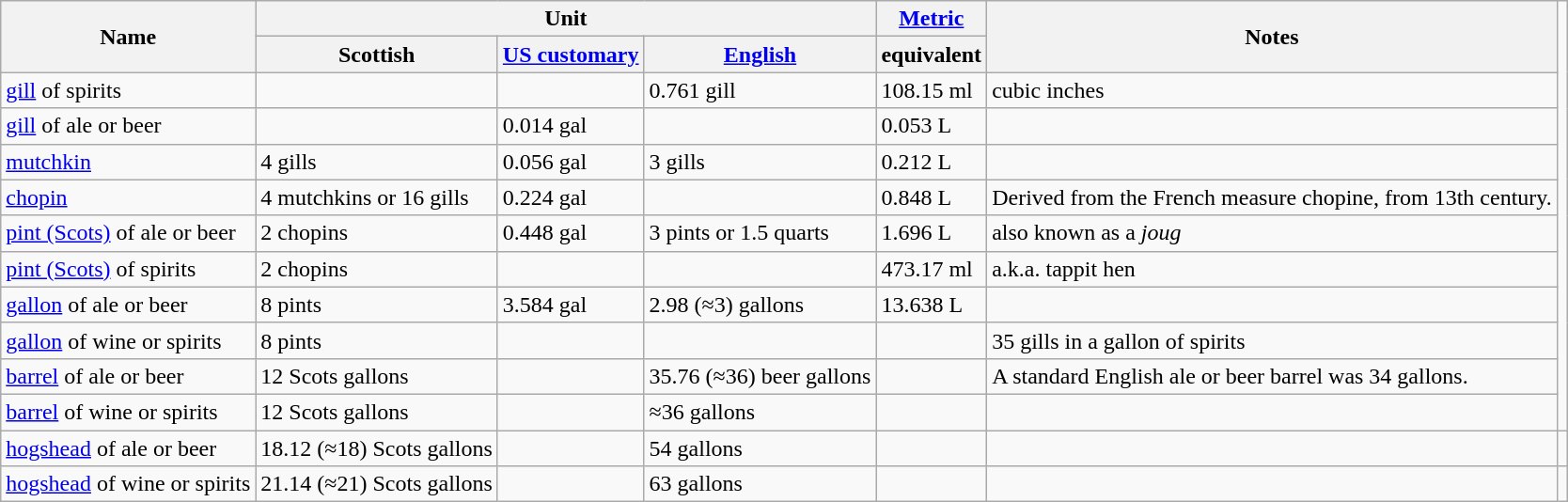<table class="wikitable">
<tr>
<th rowspan=2>Name</th>
<th colspan=3>Unit</th>
<th colspan=1><a href='#'>Metric</a></th>
<th rowspan=2>Notes</th>
</tr>
<tr>
<th>Scottish</th>
<th><a href='#'>US customary</a></th>
<th><a href='#'>English</a></th>
<th>equivalent</th>
</tr>
<tr>
<td><a href='#'>gill</a> of spirits</td>
<td></td>
<td></td>
<td>0.761 gill</td>
<td>108.15 ml</td>
<td> cubic inches</td>
</tr>
<tr>
<td><a href='#'>gill</a> of ale or beer</td>
<td></td>
<td>0.014 gal</td>
<td></td>
<td>0.053 L</td>
<td></td>
</tr>
<tr>
<td><a href='#'>mutchkin</a></td>
<td>4 gills</td>
<td>0.056 gal</td>
<td>3 gills</td>
<td>0.212 L</td>
<td></td>
</tr>
<tr>
<td><a href='#'>chopin</a></td>
<td>4 mutchkins or 16 gills</td>
<td>0.224 gal</td>
<td></td>
<td>0.848 L</td>
<td>Derived from the French measure chopine, from  13th century.</td>
</tr>
<tr>
<td><a href='#'>pint (Scots)</a> of ale or beer</td>
<td>2 chopins</td>
<td>0.448 gal</td>
<td>3 pints or 1.5 quarts</td>
<td>1.696 L</td>
<td>also known as a <em>joug</em></td>
</tr>
<tr>
<td><a href='#'>pint (Scots)</a> of spirits</td>
<td>2 chopins</td>
<td></td>
<td></td>
<td>473.17 ml</td>
<td>a.k.a. tappit hen</td>
</tr>
<tr>
<td><a href='#'>gallon</a> of ale or beer</td>
<td>8 pints</td>
<td>3.584 gal</td>
<td>2.98 (≈3) gallons</td>
<td>13.638 L</td>
<td></td>
</tr>
<tr>
<td><a href='#'>gallon</a> of wine or spirits</td>
<td>8 pints</td>
<td></td>
<td></td>
<td></td>
<td>35 gills in a gallon of spirits</td>
</tr>
<tr>
<td><a href='#'>barrel</a> of ale or beer</td>
<td>12 Scots gallons</td>
<td></td>
<td>35.76 (≈36) beer gallons</td>
<td></td>
<td>A standard English ale or beer barrel was 34 gallons.</td>
</tr>
<tr>
<td><a href='#'>barrel</a> of wine or spirits</td>
<td>12 Scots gallons</td>
<td></td>
<td>≈36 gallons</td>
<td></td>
<td></td>
</tr>
<tr>
<td><a href='#'>hogshead</a> of ale or beer</td>
<td>18.12 (≈18) Scots gallons</td>
<td></td>
<td>54 gallons</td>
<td></td>
<td></td>
<td></td>
</tr>
<tr>
<td><a href='#'>hogshead</a> of wine or spirits</td>
<td>21.14 (≈21) Scots gallons</td>
<td></td>
<td>63 gallons</td>
<td></td>
<td></td>
<td></td>
</tr>
</table>
